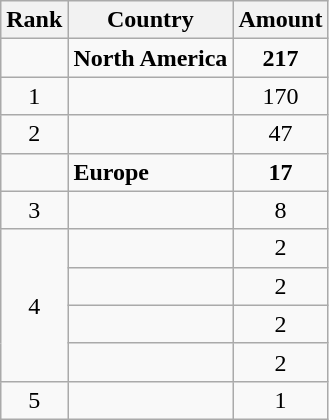<table class="wikitable" style="text-align: center;">
<tr>
<th>Rank</th>
<th>Country</th>
<th>Amount</th>
</tr>
<tr>
<td></td>
<td style="text-align: left;"><strong>North America</strong></td>
<td><strong>217</strong></td>
</tr>
<tr>
<td>1</td>
<td style="text-align: left;"></td>
<td>170</td>
</tr>
<tr>
<td>2</td>
<td style="text-align: left;"></td>
<td>47</td>
</tr>
<tr>
<td></td>
<td style="text-align: left;"><strong>Europe</strong></td>
<td><strong>17</strong></td>
</tr>
<tr>
<td>3</td>
<td style="text-align: left;"></td>
<td>8</td>
</tr>
<tr>
<td rowspan=4>4</td>
<td style="text-align: left;"></td>
<td>2</td>
</tr>
<tr>
<td style="text-align: left;"></td>
<td>2</td>
</tr>
<tr>
<td style="text-align: left;"></td>
<td>2</td>
</tr>
<tr>
<td style="text-align: left;"></td>
<td>2</td>
</tr>
<tr>
<td>5</td>
<td style="text-align: left;"></td>
<td>1</td>
</tr>
</table>
